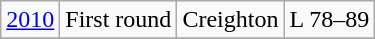<table class="wikitable">
<tr align="center">
<td><a href='#'>2010</a></td>
<td>First round</td>
<td>Creighton</td>
<td>L 78–89</td>
</tr>
<tr>
</tr>
</table>
